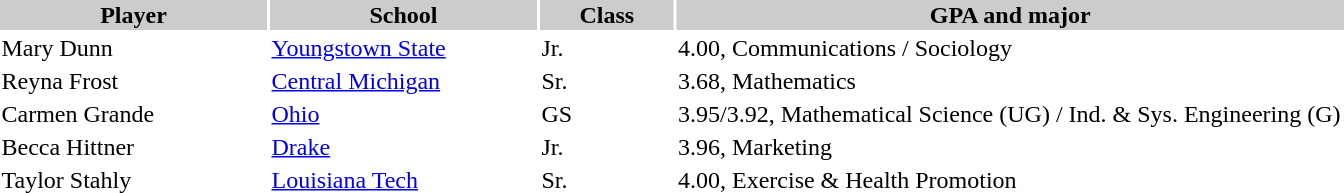<table style="width:900px" "border:'1' 'solid' 'gray' ">
<tr>
<th style="background:#ccc; width:20%;">Player</th>
<th style="background:#ccc; width:20%;">School</th>
<th style="background:#ccc; width:10%;">Class</th>
<th style="background:#ccc; width:50%;">GPA and major</th>
</tr>
<tr>
<td>Mary Dunn</td>
<td><a href='#'>Youngstown State</a></td>
<td>Jr.</td>
<td>4.00, Communications / Sociology</td>
</tr>
<tr>
<td>Reyna Frost</td>
<td><a href='#'>Central Michigan</a></td>
<td>Sr.</td>
<td>3.68, Mathematics</td>
</tr>
<tr>
<td>Carmen Grande</td>
<td><a href='#'>Ohio</a></td>
<td>GS</td>
<td>3.95/3.92, Mathematical Science (UG) / Ind. & Sys. Engineering (G)</td>
</tr>
<tr>
<td>Becca Hittner</td>
<td><a href='#'>Drake</a></td>
<td>Jr.</td>
<td>3.96, Marketing</td>
</tr>
<tr>
<td>Taylor Stahly</td>
<td><a href='#'>Louisiana Tech</a></td>
<td>Sr.</td>
<td>4.00, Exercise & Health Promotion</td>
</tr>
</table>
